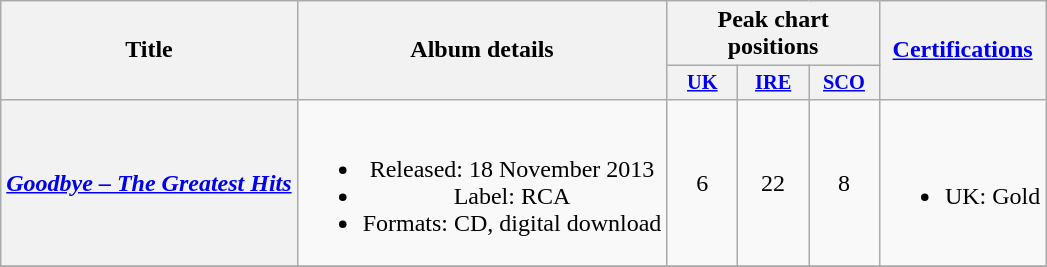<table class="wikitable plainrowheaders" style="text-align:center;" border="1">
<tr>
<th scope="col" rowspan="2">Title</th>
<th scope="col" rowspan="2">Album details</th>
<th scope="col" colspan="3">Peak chart positions</th>
<th scope="col" rowspan="2"><a href='#'>Certifications</a></th>
</tr>
<tr>
<th scope="col" style="width:3em;font-size:85%;"><a href='#'>UK</a><br></th>
<th scope="col" style="width:3em;font-size:85%;"><a href='#'>IRE</a><br></th>
<th scope="col" style="width:3em;font-size:85%;"><a href='#'>SCO</a><br></th>
</tr>
<tr>
<th scope="row"><em><a href='#'>Goodbye – The Greatest Hits</a></em></th>
<td><br><ul><li>Released: 18 November 2013</li><li>Label: RCA</li><li>Formats: CD, digital download</li></ul></td>
<td>6</td>
<td>22</td>
<td>8</td>
<td><br><ul><li>UK: Gold</li></ul></td>
</tr>
<tr>
</tr>
</table>
